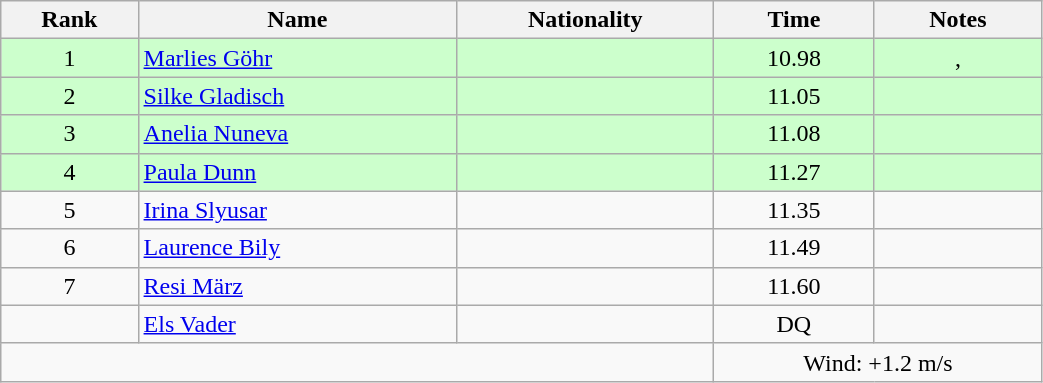<table class="wikitable sortable" style="text-align:center;width: 55%">
<tr>
<th>Rank</th>
<th>Name</th>
<th>Nationality</th>
<th>Time</th>
<th>Notes</th>
</tr>
<tr bgcolor=ccffcc>
<td>1</td>
<td align=left><a href='#'>Marlies Göhr</a></td>
<td align=left></td>
<td>10.98</td>
<td>, </td>
</tr>
<tr bgcolor=ccffcc>
<td>2</td>
<td align=left><a href='#'>Silke Gladisch</a></td>
<td align=left></td>
<td>11.05</td>
<td></td>
</tr>
<tr bgcolor=ccffcc>
<td>3</td>
<td align=left><a href='#'>Anelia Nuneva</a></td>
<td align=left></td>
<td>11.08</td>
<td></td>
</tr>
<tr bgcolor=ccffcc>
<td>4</td>
<td align=left><a href='#'>Paula Dunn</a></td>
<td align=left></td>
<td>11.27</td>
<td></td>
</tr>
<tr>
<td>5</td>
<td align=left><a href='#'>Irina Slyusar</a></td>
<td align=left></td>
<td>11.35</td>
<td></td>
</tr>
<tr>
<td>6</td>
<td align=left><a href='#'>Laurence Bily</a></td>
<td align=left></td>
<td>11.49</td>
<td></td>
</tr>
<tr>
<td>7</td>
<td align=left><a href='#'>Resi März</a></td>
<td align=left></td>
<td>11.60</td>
<td></td>
</tr>
<tr>
<td></td>
<td align=left><a href='#'>Els Vader</a></td>
<td align=left></td>
<td>DQ</td>
<td></td>
</tr>
<tr>
<td colspan="3"></td>
<td colspan="2">Wind: +1.2 m/s</td>
</tr>
</table>
